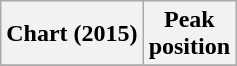<table class="wikitable sortable plainrowheaders" style="text-align:center">
<tr>
<th scope="col">Chart (2015)</th>
<th scope="col">Peak<br>position</th>
</tr>
<tr>
</tr>
</table>
